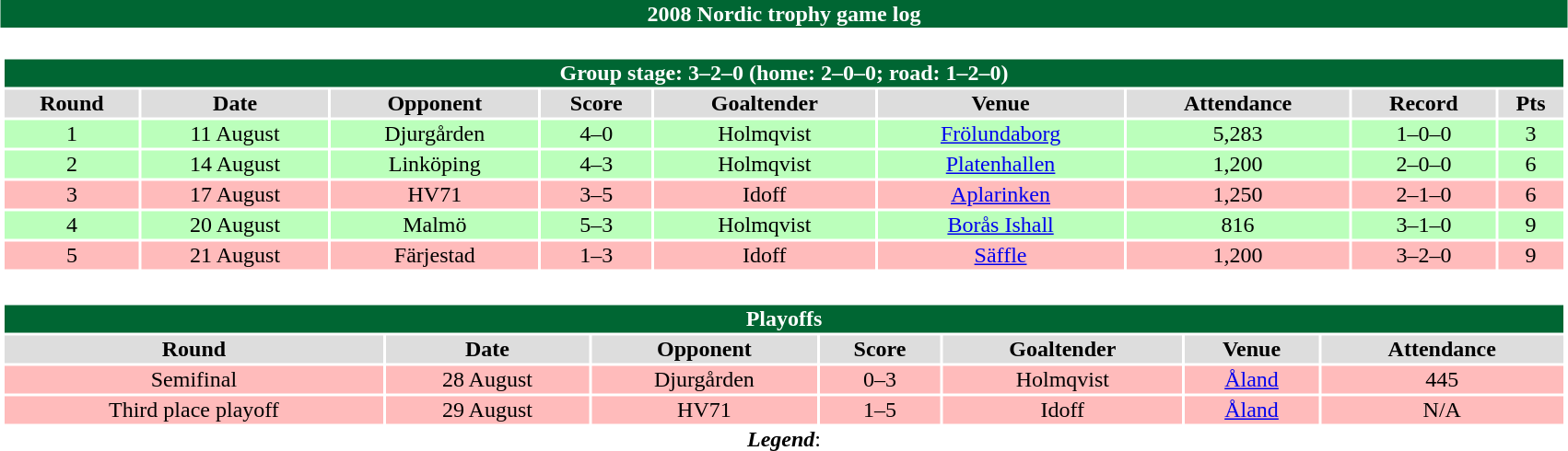<table class="toccolours" width=90% style="clear:both; margin:1.5em auto; text-align:center;">
<tr>
<th colspan=10 style="background:#006633; color: #ffffff;">2008 Nordic trophy game log</th>
</tr>
<tr>
<td colspan=10><br><table class="toccolours collapsible collapsed" width=100%>
<tr>
<th colspan=10; style="background:#006633; color: #ffffff;">Group stage: 3–2–0 (home: 2–0–0; road: 1–2–0)</th>
</tr>
<tr align="center"  bgcolor="#dddddd">
<td><strong>Round</strong></td>
<td><strong>Date</strong></td>
<td><strong>Opponent</strong></td>
<td><strong>Score</strong></td>
<td><strong>Goaltender</strong></td>
<td><strong>Venue</strong></td>
<td><strong>Attendance</strong></td>
<td><strong>Record</strong></td>
<td><strong>Pts</strong></td>
</tr>
<tr align="center" bgcolor="#bbffbb">
<td>1</td>
<td>11 August</td>
<td>Djurgården</td>
<td>4–0</td>
<td>Holmqvist</td>
<td><a href='#'>Frölundaborg</a></td>
<td>5,283</td>
<td>1–0–0</td>
<td>3</td>
</tr>
<tr align="center" bgcolor="#bbffbb">
<td>2</td>
<td>14 August</td>
<td>Linköping</td>
<td>4–3</td>
<td>Holmqvist</td>
<td><a href='#'>Platenhallen</a></td>
<td>1,200</td>
<td>2–0–0</td>
<td>6</td>
</tr>
<tr align="center" bgcolor="#ffbbbb">
<td>3</td>
<td>17 August</td>
<td>HV71</td>
<td>3–5</td>
<td>Idoff</td>
<td><a href='#'>Aplarinken</a></td>
<td>1,250</td>
<td>2–1–0</td>
<td>6</td>
</tr>
<tr align="center" bgcolor="#bbffbb">
<td>4</td>
<td>20 August</td>
<td>Malmö</td>
<td>5–3</td>
<td>Holmqvist</td>
<td><a href='#'>Borås Ishall</a></td>
<td>816</td>
<td>3–1–0</td>
<td>9</td>
</tr>
<tr align="center" bgcolor="#ffbbbb">
<td>5</td>
<td>21 August</td>
<td>Färjestad</td>
<td>1–3</td>
<td>Idoff</td>
<td><a href='#'>Säffle</a></td>
<td>1,200</td>
<td>3–2–0</td>
<td>9</td>
</tr>
</table>
</td>
</tr>
<tr>
<td colspan=10><br><table class="toccolours collapsible collapsed" width=100%>
<tr>
<th colspan=10; style="background:#006633; color: #ffffff;">Playoffs</th>
</tr>
<tr align="center"  bgcolor="#dddddd">
<td><strong>Round</strong></td>
<td><strong>Date</strong></td>
<td><strong>Opponent</strong></td>
<td><strong>Score</strong></td>
<td><strong>Goaltender</strong></td>
<td><strong>Venue</strong></td>
<td><strong>Attendance</strong></td>
</tr>
<tr align="center" bgcolor="#ffbbbb">
<td>Semifinal</td>
<td>28 August</td>
<td>Djurgården</td>
<td>0–3</td>
<td>Holmqvist</td>
<td><a href='#'>Åland</a></td>
<td>445</td>
</tr>
<tr align="center" bgcolor="#ffbbbb">
<td>Third place playoff</td>
<td>29 August</td>
<td>HV71</td>
<td>1–5</td>
<td>Idoff</td>
<td><a href='#'>Åland</a></td>
<td>N/A</td>
</tr>
</table>
<strong><em>Legend</em></strong>: 


</td>
</tr>
</table>
